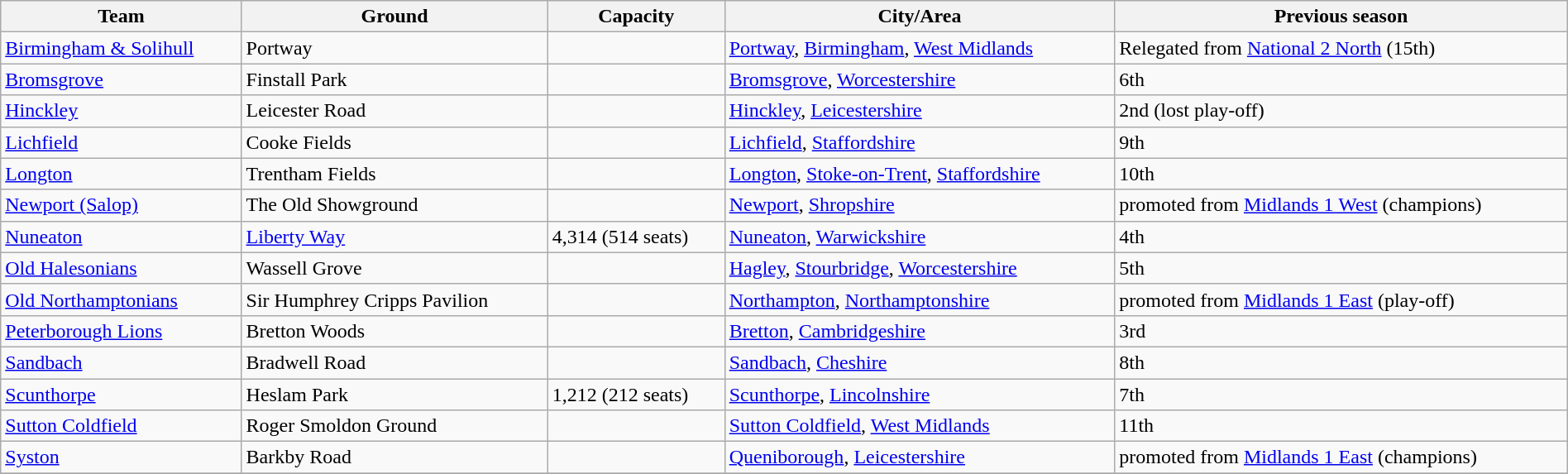<table class="wikitable sortable" width=100%>
<tr>
<th>Team</th>
<th>Ground</th>
<th>Capacity</th>
<th>City/Area</th>
<th>Previous season</th>
</tr>
<tr>
<td><a href='#'>Birmingham & Solihull</a></td>
<td>Portway</td>
<td></td>
<td><a href='#'>Portway</a>, <a href='#'>Birmingham</a>, <a href='#'>West Midlands</a></td>
<td>Relegated from <a href='#'>National 2 North</a> (15th)</td>
</tr>
<tr>
<td><a href='#'>Bromsgrove</a></td>
<td>Finstall Park</td>
<td></td>
<td><a href='#'>Bromsgrove</a>, <a href='#'>Worcestershire</a></td>
<td>6th</td>
</tr>
<tr>
<td><a href='#'>Hinckley</a></td>
<td>Leicester Road</td>
<td></td>
<td><a href='#'>Hinckley</a>, <a href='#'>Leicestershire</a></td>
<td>2nd (lost play-off)</td>
</tr>
<tr>
<td><a href='#'>Lichfield</a></td>
<td>Cooke Fields</td>
<td></td>
<td><a href='#'>Lichfield</a>, <a href='#'>Staffordshire</a></td>
<td>9th</td>
</tr>
<tr>
<td><a href='#'>Longton</a></td>
<td>Trentham Fields</td>
<td></td>
<td><a href='#'>Longton</a>, <a href='#'>Stoke-on-Trent</a>, <a href='#'>Staffordshire</a></td>
<td>10th</td>
</tr>
<tr>
<td><a href='#'>Newport (Salop)</a></td>
<td>The Old Showground</td>
<td></td>
<td><a href='#'>Newport</a>, <a href='#'>Shropshire</a></td>
<td>promoted from <a href='#'>Midlands 1 West</a> (champions)</td>
</tr>
<tr>
<td><a href='#'>Nuneaton</a></td>
<td><a href='#'>Liberty Way</a></td>
<td>4,314 (514 seats)</td>
<td><a href='#'>Nuneaton</a>, <a href='#'>Warwickshire</a></td>
<td>4th</td>
</tr>
<tr>
<td><a href='#'>Old Halesonians</a></td>
<td>Wassell Grove</td>
<td></td>
<td><a href='#'>Hagley</a>, <a href='#'>Stourbridge</a>, <a href='#'>Worcestershire</a></td>
<td>5th</td>
</tr>
<tr>
<td><a href='#'>Old Northamptonians</a></td>
<td>Sir Humphrey Cripps Pavilion</td>
<td></td>
<td><a href='#'>Northampton</a>, <a href='#'>Northamptonshire</a></td>
<td>promoted from <a href='#'>Midlands 1 East</a> (play-off)</td>
</tr>
<tr>
<td><a href='#'>Peterborough Lions</a></td>
<td>Bretton Woods</td>
<td></td>
<td><a href='#'>Bretton</a>, <a href='#'>Cambridgeshire</a></td>
<td>3rd</td>
</tr>
<tr>
<td><a href='#'>Sandbach</a></td>
<td>Bradwell Road</td>
<td></td>
<td><a href='#'>Sandbach</a>, <a href='#'>Cheshire</a></td>
<td>8th</td>
</tr>
<tr>
<td><a href='#'>Scunthorpe</a></td>
<td>Heslam Park</td>
<td>1,212 (212 seats)</td>
<td><a href='#'>Scunthorpe</a>, <a href='#'>Lincolnshire</a></td>
<td>7th</td>
</tr>
<tr>
<td><a href='#'>Sutton Coldfield</a></td>
<td>Roger Smoldon Ground</td>
<td></td>
<td><a href='#'>Sutton Coldfield</a>, <a href='#'>West Midlands</a></td>
<td>11th</td>
</tr>
<tr>
<td><a href='#'>Syston</a></td>
<td>Barkby Road</td>
<td></td>
<td><a href='#'>Queniborough</a>, <a href='#'>Leicestershire</a></td>
<td>promoted from <a href='#'>Midlands 1 East</a> (champions)</td>
</tr>
<tr>
</tr>
</table>
